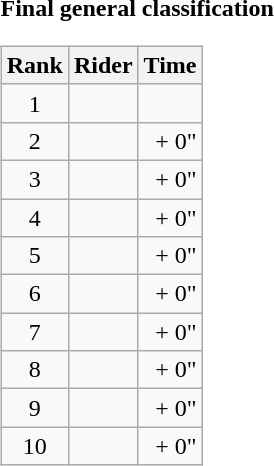<table>
<tr>
<td><strong>Final general classification</strong><br><table class="wikitable">
<tr>
<th scope="col">Rank</th>
<th scope="col">Rider</th>
<th scope="col">Time</th>
</tr>
<tr>
<td style="text-align:center;">1</td>
<td></td>
<td style="text-align:right;"></td>
</tr>
<tr>
<td style="text-align:center;">2</td>
<td></td>
<td style="text-align:right;">+ 0"</td>
</tr>
<tr>
<td style="text-align:center;">3</td>
<td></td>
<td style="text-align:right;">+ 0"</td>
</tr>
<tr>
<td style="text-align:center;">4</td>
<td></td>
<td style="text-align:right;">+ 0"</td>
</tr>
<tr>
<td style="text-align:center;">5</td>
<td></td>
<td style="text-align:right;">+ 0"</td>
</tr>
<tr>
<td style="text-align:center;">6</td>
<td></td>
<td style="text-align:right;">+ 0"</td>
</tr>
<tr>
<td style="text-align:center;">7</td>
<td></td>
<td style="text-align:right;">+ 0"</td>
</tr>
<tr>
<td style="text-align:center;">8</td>
<td></td>
<td style="text-align:right;">+ 0"</td>
</tr>
<tr>
<td style="text-align:center;">9</td>
<td></td>
<td style="text-align:right;">+ 0"</td>
</tr>
<tr>
<td style="text-align:center;">10</td>
<td></td>
<td style="text-align:right;">+ 0"</td>
</tr>
</table>
</td>
</tr>
</table>
